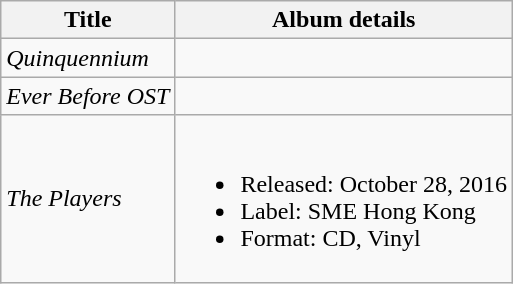<table class="wikitable">
<tr>
<th>Title</th>
<th>Album details</th>
</tr>
<tr>
<td><em>Quinquennium</em></td>
<td></td>
</tr>
<tr>
<td><em>Ever Before OST</em></td>
<td></td>
</tr>
<tr>
<td><em>The Players</em></td>
<td><br><ul><li>Released: October 28, 2016</li><li>Label: SME Hong Kong</li><li>Format: CD, Vinyl</li></ul></td>
</tr>
</table>
